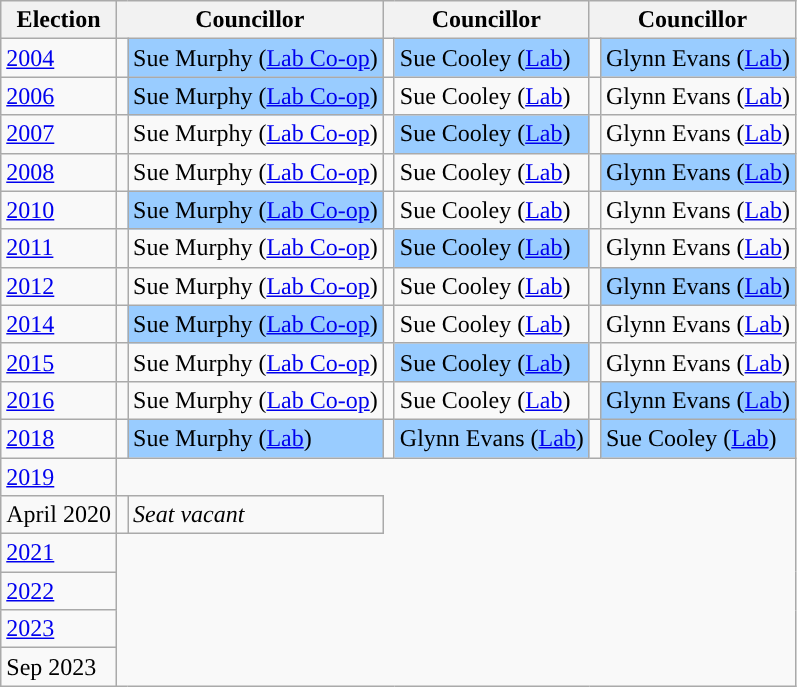<table class="wikitable">
<tr>
<th>Election</th>
<th colspan="2">Councillor</th>
<th colspan="2">Councillor</th>
<th colspan="2">Councillor</th>
</tr>
<tr>
<td><a href='#'>2004</a></td>
<td style="background-color: "></td>
<td bgcolor="#99CCFF">Sue Murphy (<a href='#'>Lab Co-op</a>)</td>
<td style="background-color: "></td>
<td bgcolor="#99CCFF">Sue Cooley (<a href='#'>Lab</a>)</td>
<td style="background-color: "></td>
<td bgcolor="#99CCFF">Glynn Evans (<a href='#'>Lab</a>)</td>
</tr>
<tr>
<td><a href='#'>2006</a></td>
<td style="background-color: "></td>
<td bgcolor="#99CCFF">Sue Murphy (<a href='#'>Lab Co-op</a>)</td>
<td style="background-color: "></td>
<td>Sue Cooley (<a href='#'>Lab</a>)</td>
<td style="background-color: "></td>
<td>Glynn Evans (<a href='#'>Lab</a>)</td>
</tr>
<tr>
<td><a href='#'>2007</a></td>
<td style="background-color: "></td>
<td>Sue Murphy (<a href='#'>Lab Co-op</a>)</td>
<td style="background-color: "></td>
<td bgcolor="#99CCFF">Sue Cooley (<a href='#'>Lab</a>)</td>
<td style="background-color: "></td>
<td>Glynn Evans (<a href='#'>Lab</a>)</td>
</tr>
<tr>
<td><a href='#'>2008</a></td>
<td style="background-color: "></td>
<td>Sue Murphy (<a href='#'>Lab Co-op</a>)</td>
<td style="background-color: "></td>
<td>Sue Cooley (<a href='#'>Lab</a>)</td>
<td style="background-color: "></td>
<td bgcolor="#99CCFF">Glynn Evans (<a href='#'>Lab</a>)</td>
</tr>
<tr>
<td><a href='#'>2010</a></td>
<td style="background-color: "></td>
<td bgcolor="#99CCFF">Sue Murphy (<a href='#'>Lab Co-op</a>)</td>
<td style="background-color: "></td>
<td>Sue Cooley (<a href='#'>Lab</a>)</td>
<td style="background-color: "></td>
<td>Glynn Evans (<a href='#'>Lab</a>)</td>
</tr>
<tr>
<td><a href='#'>2011</a></td>
<td style="background-color: "></td>
<td>Sue Murphy (<a href='#'>Lab Co-op</a>)</td>
<td style="background-color: "></td>
<td bgcolor="#99CCFF">Sue Cooley (<a href='#'>Lab</a>)</td>
<td style="background-color: "></td>
<td>Glynn Evans (<a href='#'>Lab</a>)</td>
</tr>
<tr>
<td><a href='#'>2012</a></td>
<td style="background-color: "></td>
<td>Sue Murphy (<a href='#'>Lab Co-op</a>)</td>
<td style="background-color: "></td>
<td>Sue Cooley (<a href='#'>Lab</a>)</td>
<td style="background-color: "></td>
<td bgcolor="#99CCFF">Glynn Evans (<a href='#'>Lab</a>)</td>
</tr>
<tr>
<td><a href='#'>2014</a></td>
<td style="background-color: "></td>
<td bgcolor="#99CCFF">Sue Murphy (<a href='#'>Lab Co-op</a>)</td>
<td style="background-color: "></td>
<td>Sue Cooley (<a href='#'>Lab</a>)</td>
<td style="background-color: "></td>
<td>Glynn Evans (<a href='#'>Lab</a>)</td>
</tr>
<tr>
<td><a href='#'>2015</a></td>
<td style="background-color: "></td>
<td>Sue Murphy (<a href='#'>Lab Co-op</a>)</td>
<td style="background-color: "></td>
<td bgcolor="#99CCFF">Sue Cooley (<a href='#'>Lab</a>)</td>
<td style="background-color: "></td>
<td>Glynn Evans (<a href='#'>Lab</a>)</td>
</tr>
<tr>
<td><a href='#'>2016</a></td>
<td style="background-color: "></td>
<td>Sue Murphy (<a href='#'>Lab Co-op</a>)</td>
<td style="background-color: "></td>
<td>Sue Cooley (<a href='#'>Lab</a>)</td>
<td style="background-color: "></td>
<td bgcolor="#99CCFF">Glynn Evans (<a href='#'>Lab</a>)</td>
</tr>
<tr>
<td><a href='#'>2018</a></td>
<td style="background-color: "></td>
<td bgcolor="#99CCFF">Sue Murphy (<a href='#'>Lab</a>)</td>
<td style="background-color: "></td>
<td bgcolor="#99CCFF">Glynn Evans (<a href='#'>Lab</a>)</td>
<td style="background-color: "></td>
<td bgcolor="#99CCFF">Sue Cooley (<a href='#'>Lab</a>)</td>
</tr>
<tr>
<td><a href='#'>2019</a><br>

</td>
</tr>
<tr>
<td>April 2020</td>
<td></td>
<td><em>Seat vacant</em><br>
</td>
</tr>
<tr>
<td><a href='#'>2021</a><br>

</td>
</tr>
<tr>
<td><a href='#'>2022</a><br>

</td>
</tr>
<tr>
<td><a href='#'>2023</a><br>

</td>
</tr>
<tr>
<td>Sep 2023<br>

</td>
</tr>
</table>
